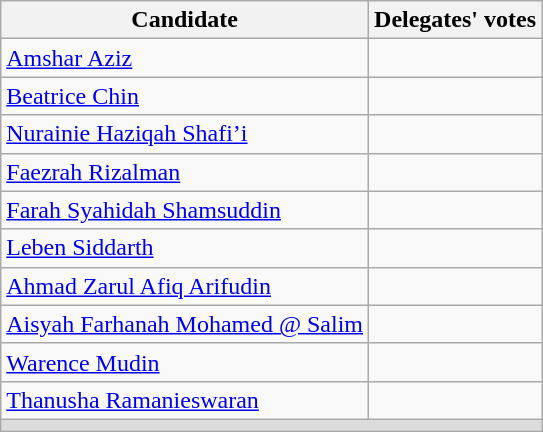<table class="wikitable">
<tr>
<th>Candidate</th>
<th>Delegates' votes</th>
</tr>
<tr>
<td><a href='#'>Amshar Aziz</a></td>
<td colspan="1"></td>
</tr>
<tr>
<td><a href='#'>Beatrice Chin</a></td>
<td colspan="1"></td>
</tr>
<tr>
<td><a href='#'>Nurainie Haziqah Shafi’i</a></td>
<td colspan="1"></td>
</tr>
<tr>
<td><a href='#'>Faezrah Rizalman</a></td>
<td colspan="1"></td>
</tr>
<tr>
<td><a href='#'>Farah Syahidah Shamsuddin</a></td>
<td colspan="1"></td>
</tr>
<tr>
<td><a href='#'>Leben Siddarth</a></td>
<td colspan="1"></td>
</tr>
<tr>
<td><a href='#'>Ahmad Zarul Afiq Arifudin</a></td>
<td colspan="1"></td>
</tr>
<tr>
<td><a href='#'>Aisyah Farhanah Mohamed @ Salim</a></td>
<td colspan="1"></td>
</tr>
<tr>
<td><a href='#'>Warence Mudin</a></td>
<td colspan="1"></td>
</tr>
<tr>
<td><a href='#'>Thanusha Ramanieswaran</a></td>
<td colspan="1"></td>
</tr>
<tr>
<td colspan="3" bgcolor="dcdcdc"></td>
</tr>
</table>
